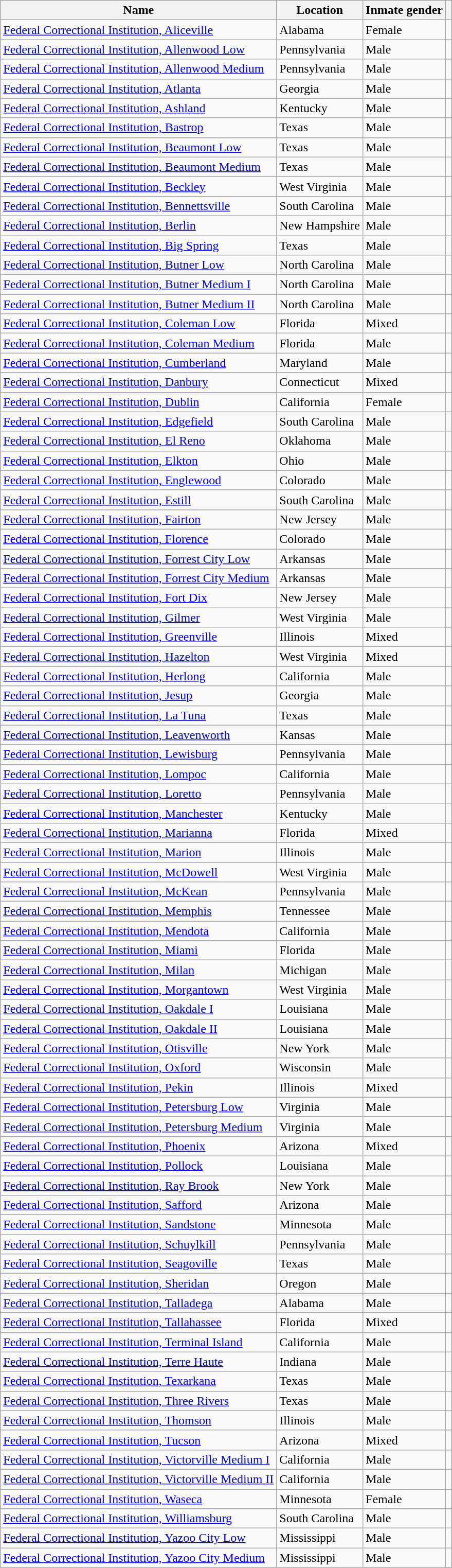<table class="wikitable sortable">
<tr>
<th>Name</th>
<th>Location</th>
<th>Inmate gender</th>
<th class="unsortable"></th>
</tr>
<tr>
<td><a href='#'>Federal Correctional Institution, Aliceville</a></td>
<td>Alabama</td>
<td>Female</td>
<td align="center"></td>
</tr>
<tr>
<td><a href='#'>Federal Correctional Institution, Allenwood Low</a></td>
<td>Pennsylvania</td>
<td>Male</td>
<td align="center"></td>
</tr>
<tr>
<td><a href='#'>Federal Correctional Institution, Allenwood Medium</a></td>
<td>Pennsylvania</td>
<td>Male</td>
<td align="center"></td>
</tr>
<tr>
<td><a href='#'>Federal Correctional Institution, Atlanta</a></td>
<td>Georgia</td>
<td>Male</td>
<td></td>
</tr>
<tr>
<td><a href='#'>Federal Correctional Institution, Ashland</a></td>
<td>Kentucky</td>
<td>Male</td>
<td align="center"></td>
</tr>
<tr>
<td><a href='#'>Federal Correctional Institution, Bastrop</a></td>
<td>Texas</td>
<td>Male</td>
<td align="center"></td>
</tr>
<tr>
<td><a href='#'>Federal Correctional Institution, Beaumont Low</a></td>
<td>Texas</td>
<td>Male</td>
<td align="center"></td>
</tr>
<tr>
<td><a href='#'>Federal Correctional Institution, Beaumont Medium</a></td>
<td>Texas</td>
<td>Male</td>
<td align="center"></td>
</tr>
<tr>
<td><a href='#'>Federal Correctional Institution, Beckley</a></td>
<td>West Virginia</td>
<td>Male</td>
<td align="center"></td>
</tr>
<tr>
<td><a href='#'>Federal Correctional Institution, Bennettsville</a></td>
<td>South Carolina</td>
<td>Male</td>
<td align="center"></td>
</tr>
<tr>
<td><a href='#'>Federal Correctional Institution, Berlin</a></td>
<td>New Hampshire</td>
<td>Male</td>
<td align="center"></td>
</tr>
<tr>
<td><a href='#'>Federal Correctional Institution, Big Spring</a></td>
<td>Texas</td>
<td>Male</td>
<td align="center"></td>
</tr>
<tr>
<td><a href='#'>Federal Correctional Institution, Butner Low</a></td>
<td>North Carolina</td>
<td>Male</td>
<td align="center"></td>
</tr>
<tr>
<td><a href='#'>Federal Correctional Institution, Butner Medium I</a></td>
<td>North Carolina</td>
<td>Male</td>
<td align="center"></td>
</tr>
<tr>
<td><a href='#'>Federal Correctional Institution, Butner Medium II</a></td>
<td>North Carolina</td>
<td>Male</td>
<td align="center"></td>
</tr>
<tr>
<td><a href='#'>Federal Correctional Institution, Coleman Low</a></td>
<td>Florida</td>
<td>Mixed</td>
<td align="center"></td>
</tr>
<tr>
<td><a href='#'>Federal Correctional Institution, Coleman Medium</a></td>
<td>Florida</td>
<td>Male</td>
<td align="center"></td>
</tr>
<tr>
<td><a href='#'>Federal Correctional Institution, Cumberland</a></td>
<td>Maryland</td>
<td>Male</td>
<td align="center"></td>
</tr>
<tr>
<td><a href='#'>Federal Correctional Institution, Danbury</a></td>
<td>Connecticut</td>
<td>Mixed</td>
<td align="center"></td>
</tr>
<tr>
<td><a href='#'>Federal Correctional Institution, Dublin</a></td>
<td>California</td>
<td>Female</td>
<td align="center"></td>
</tr>
<tr>
<td><a href='#'>Federal Correctional Institution, Edgefield</a></td>
<td>South Carolina</td>
<td>Male</td>
<td align="center"></td>
</tr>
<tr>
<td><a href='#'>Federal Correctional Institution, El Reno</a></td>
<td>Oklahoma</td>
<td>Male</td>
<td align="center"></td>
</tr>
<tr>
<td><a href='#'>Federal Correctional Institution, Elkton</a></td>
<td>Ohio</td>
<td>Male</td>
<td align="center"></td>
</tr>
<tr>
<td><a href='#'>Federal Correctional Institution, Englewood</a></td>
<td>Colorado</td>
<td>Male</td>
<td align="center"></td>
</tr>
<tr>
<td><a href='#'>Federal Correctional Institution, Estill</a></td>
<td>South Carolina</td>
<td>Male</td>
<td align="center"></td>
</tr>
<tr>
<td><a href='#'>Federal Correctional Institution, Fairton</a></td>
<td>New Jersey</td>
<td>Male</td>
<td align="center"></td>
</tr>
<tr>
<td><a href='#'>Federal Correctional Institution, Florence</a></td>
<td>Colorado</td>
<td>Male</td>
<td align="center"></td>
</tr>
<tr>
<td><a href='#'>Federal Correctional Institution, Forrest City Low</a></td>
<td>Arkansas</td>
<td>Male</td>
<td align="center"></td>
</tr>
<tr>
<td><a href='#'>Federal Correctional Institution, Forrest City Medium</a></td>
<td>Arkansas</td>
<td>Male</td>
<td align="center"></td>
</tr>
<tr>
<td><a href='#'>Federal Correctional Institution, Fort Dix</a></td>
<td>New Jersey</td>
<td>Male</td>
<td align="center"></td>
</tr>
<tr>
<td><a href='#'>Federal Correctional Institution, Gilmer</a></td>
<td>West Virginia</td>
<td>Male</td>
<td align="center"></td>
</tr>
<tr>
<td><a href='#'>Federal Correctional Institution, Greenville</a></td>
<td>Illinois</td>
<td>Mixed</td>
<td align="center"></td>
</tr>
<tr>
<td><a href='#'>Federal Correctional Institution, Hazelton</a></td>
<td>West Virginia</td>
<td>Mixed</td>
<td align="center"></td>
</tr>
<tr>
<td><a href='#'>Federal Correctional Institution, Herlong</a></td>
<td>California</td>
<td>Male</td>
<td align="center"></td>
</tr>
<tr>
<td><a href='#'>Federal Correctional Institution, Jesup</a></td>
<td>Georgia</td>
<td>Male</td>
<td align="center"></td>
</tr>
<tr>
<td><a href='#'>Federal Correctional Institution, La Tuna</a></td>
<td>Texas</td>
<td>Male</td>
<td align="center"></td>
</tr>
<tr>
<td><a href='#'>Federal Correctional Institution, Leavenworth</a></td>
<td>Kansas</td>
<td>Male</td>
<td></td>
</tr>
<tr>
<td><a href='#'>Federal Correctional Institution, Lewisburg</a></td>
<td>Pennsylvania</td>
<td>Male</td>
<td></td>
</tr>
<tr>
<td><a href='#'>Federal Correctional Institution, Lompoc</a></td>
<td>California</td>
<td>Male</td>
<td align="center"></td>
</tr>
<tr>
<td><a href='#'>Federal Correctional Institution, Loretto</a></td>
<td>Pennsylvania</td>
<td>Male</td>
<td align="center"></td>
</tr>
<tr>
<td><a href='#'>Federal Correctional Institution, Manchester</a></td>
<td>Kentucky</td>
<td>Male</td>
<td align="center"></td>
</tr>
<tr>
<td><a href='#'>Federal Correctional Institution, Marianna</a></td>
<td>Florida</td>
<td>Mixed</td>
<td align="center"></td>
</tr>
<tr>
<td><a href='#'>Federal Correctional Institution, Marion</a></td>
<td>Illinois</td>
<td>Male</td>
<td></td>
</tr>
<tr>
<td><a href='#'>Federal Correctional Institution, McDowell</a></td>
<td>West Virginia</td>
<td>Male</td>
<td align="center"></td>
</tr>
<tr>
<td><a href='#'>Federal Correctional Institution, McKean</a></td>
<td>Pennsylvania</td>
<td>Male</td>
<td align="center"></td>
</tr>
<tr>
<td><a href='#'>Federal Correctional Institution, Memphis</a></td>
<td>Tennessee</td>
<td>Male</td>
<td align="center"></td>
</tr>
<tr>
<td><a href='#'>Federal Correctional Institution, Mendota</a></td>
<td>California</td>
<td>Male</td>
<td align="center"></td>
</tr>
<tr>
<td><a href='#'>Federal Correctional Institution, Miami</a></td>
<td>Florida</td>
<td>Male</td>
<td align="center"></td>
</tr>
<tr>
<td><a href='#'>Federal Correctional Institution, Milan</a></td>
<td>Michigan</td>
<td>Male</td>
<td align="center"></td>
</tr>
<tr>
<td><a href='#'>Federal Correctional Institution, Morgantown</a></td>
<td>West Virginia</td>
<td>Male</td>
<td align="center"></td>
</tr>
<tr>
<td><a href='#'>Federal Correctional Institution, Oakdale I</a></td>
<td>Louisiana</td>
<td>Male</td>
<td align="center"></td>
</tr>
<tr>
<td><a href='#'>Federal Correctional Institution, Oakdale II</a></td>
<td>Louisiana</td>
<td>Male</td>
<td align="center"></td>
</tr>
<tr>
<td><a href='#'>Federal Correctional Institution, Otisville</a></td>
<td>New York</td>
<td>Male</td>
<td align="center"></td>
</tr>
<tr>
<td><a href='#'>Federal Correctional Institution, Oxford</a></td>
<td>Wisconsin</td>
<td>Male</td>
<td align="center"></td>
</tr>
<tr>
<td><a href='#'>Federal Correctional Institution, Pekin</a></td>
<td>Illinois</td>
<td>Mixed</td>
<td align="center"></td>
</tr>
<tr>
<td><a href='#'>Federal Correctional Institution, Petersburg Low</a></td>
<td>Virginia</td>
<td>Male</td>
<td align="center"></td>
</tr>
<tr>
<td><a href='#'>Federal Correctional Institution, Petersburg Medium</a></td>
<td>Virginia</td>
<td>Male</td>
<td align="center"></td>
</tr>
<tr>
<td><a href='#'>Federal Correctional Institution, Phoenix</a></td>
<td>Arizona</td>
<td>Mixed</td>
<td align="center"></td>
</tr>
<tr>
<td><a href='#'>Federal Correctional Institution, Pollock</a></td>
<td>Louisiana</td>
<td>Male</td>
<td align="center"></td>
</tr>
<tr>
<td><a href='#'>Federal Correctional Institution, Ray Brook</a></td>
<td>New York</td>
<td>Male</td>
<td align="center"></td>
</tr>
<tr>
<td><a href='#'>Federal Correctional Institution, Safford</a></td>
<td>Arizona</td>
<td>Male</td>
<td align="center"></td>
</tr>
<tr>
<td><a href='#'>Federal Correctional Institution, Sandstone</a></td>
<td>Minnesota</td>
<td>Male</td>
<td align="center"></td>
</tr>
<tr>
<td><a href='#'>Federal Correctional Institution, Schuylkill</a></td>
<td>Pennsylvania</td>
<td>Male</td>
<td align="center"></td>
</tr>
<tr>
<td><a href='#'>Federal Correctional Institution, Seagoville</a></td>
<td>Texas</td>
<td>Male</td>
<td align="center"></td>
</tr>
<tr>
<td><a href='#'>Federal Correctional Institution, Sheridan</a></td>
<td>Oregon</td>
<td>Male</td>
<td align="center"></td>
</tr>
<tr>
<td><a href='#'>Federal Correctional Institution, Talladega</a></td>
<td>Alabama</td>
<td>Male</td>
<td align="center"></td>
</tr>
<tr>
<td><a href='#'>Federal Correctional Institution, Tallahassee</a></td>
<td>Florida</td>
<td>Mixed</td>
<td align="center"></td>
</tr>
<tr>
<td><a href='#'>Federal Correctional Institution, Terminal Island</a></td>
<td>California</td>
<td>Male</td>
<td align="center"></td>
</tr>
<tr>
<td><a href='#'>Federal Correctional Institution, Terre Haute</a></td>
<td>Indiana</td>
<td>Male</td>
<td align="center"></td>
</tr>
<tr>
<td><a href='#'>Federal Correctional Institution, Texarkana</a></td>
<td>Texas</td>
<td>Male</td>
<td align="center"></td>
</tr>
<tr>
<td><a href='#'>Federal Correctional Institution, Three Rivers</a></td>
<td>Texas</td>
<td>Male</td>
<td align="center"></td>
</tr>
<tr>
<td><a href='#'>Federal Correctional Institution, Thomson</a></td>
<td>Illinois</td>
<td>Male</td>
<td></td>
</tr>
<tr>
<td><a href='#'>Federal Correctional Institution, Tucson</a></td>
<td>Arizona</td>
<td>Mixed</td>
<td align="center"></td>
</tr>
<tr>
<td><a href='#'>Federal Correctional Institution, Victorville Medium I</a></td>
<td>California</td>
<td>Male</td>
<td align="center"></td>
</tr>
<tr>
<td><a href='#'>Federal Correctional Institution, Victorville Medium II</a></td>
<td>California</td>
<td>Male</td>
<td align="center"></td>
</tr>
<tr>
<td><a href='#'>Federal Correctional Institution, Waseca</a></td>
<td>Minnesota</td>
<td>Female</td>
<td align="center"></td>
</tr>
<tr>
<td><a href='#'>Federal Correctional Institution, Williamsburg</a></td>
<td>South Carolina</td>
<td>Male</td>
<td align="center"></td>
</tr>
<tr>
<td><a href='#'>Federal Correctional Institution, Yazoo City Low</a></td>
<td>Mississippi</td>
<td>Male</td>
<td align="center"></td>
</tr>
<tr>
<td><a href='#'>Federal Correctional Institution, Yazoo City Medium</a></td>
<td>Mississippi</td>
<td>Male</td>
<td align="center"></td>
</tr>
</table>
